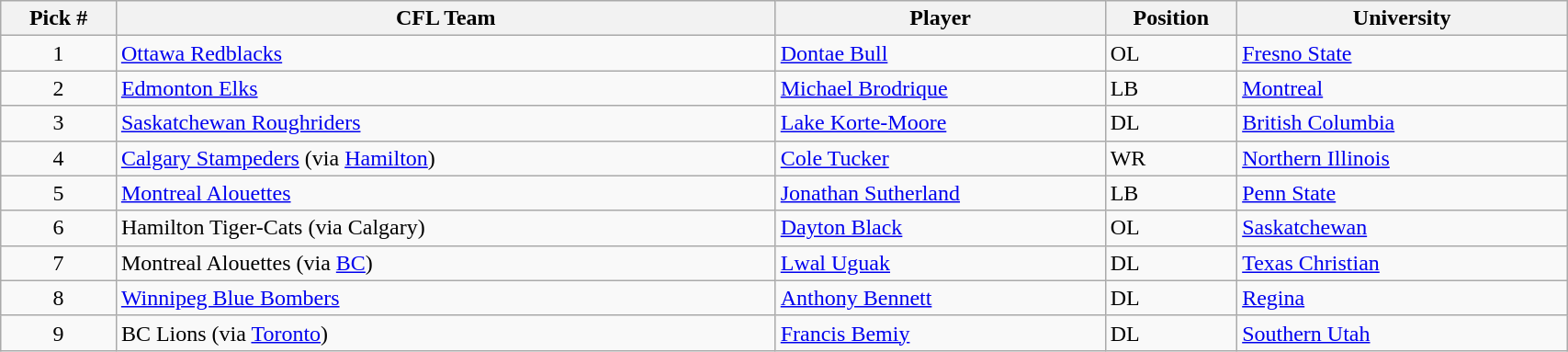<table class="wikitable" style="width: 90%">
<tr>
<th width=7%>Pick #</th>
<th width=40%>CFL Team</th>
<th width=20%>Player</th>
<th width=8%>Position</th>
<th width=20%>University</th>
</tr>
<tr>
<td align=center>1</td>
<td><a href='#'>Ottawa Redblacks</a></td>
<td><a href='#'>Dontae Bull</a></td>
<td>OL</td>
<td><a href='#'>Fresno State</a></td>
</tr>
<tr>
<td align=center>2</td>
<td><a href='#'>Edmonton Elks</a></td>
<td><a href='#'>Michael Brodrique</a></td>
<td>LB</td>
<td><a href='#'>Montreal</a></td>
</tr>
<tr>
<td align=center>3</td>
<td><a href='#'>Saskatchewan Roughriders</a></td>
<td><a href='#'>Lake Korte-Moore</a></td>
<td>DL</td>
<td><a href='#'>British Columbia</a></td>
</tr>
<tr>
<td align=center>4</td>
<td><a href='#'>Calgary Stampeders</a> (via <a href='#'>Hamilton</a>)</td>
<td><a href='#'>Cole Tucker</a></td>
<td>WR</td>
<td><a href='#'>Northern Illinois</a></td>
</tr>
<tr>
<td align=center>5</td>
<td><a href='#'>Montreal Alouettes</a></td>
<td><a href='#'>Jonathan Sutherland</a></td>
<td>LB</td>
<td><a href='#'>Penn State</a></td>
</tr>
<tr>
<td align=center>6</td>
<td>Hamilton Tiger-Cats (via Calgary)</td>
<td><a href='#'>Dayton Black</a></td>
<td>OL</td>
<td><a href='#'>Saskatchewan</a></td>
</tr>
<tr>
<td align=center>7</td>
<td>Montreal Alouettes (via <a href='#'>BC</a>)</td>
<td><a href='#'>Lwal Uguak</a></td>
<td>DL</td>
<td><a href='#'>Texas Christian</a></td>
</tr>
<tr>
<td align=center>8</td>
<td><a href='#'>Winnipeg Blue Bombers</a></td>
<td><a href='#'>Anthony Bennett</a></td>
<td>DL</td>
<td><a href='#'>Regina</a></td>
</tr>
<tr>
<td align=center>9</td>
<td>BC Lions (via <a href='#'>Toronto</a>)</td>
<td><a href='#'>Francis Bemiy</a></td>
<td>DL</td>
<td><a href='#'>Southern Utah</a></td>
</tr>
</table>
